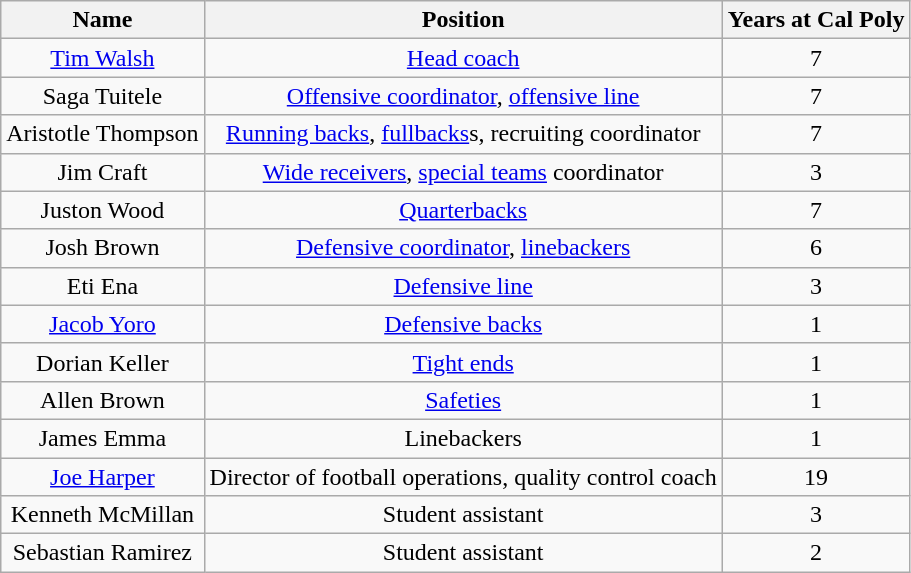<table class="wikitable">
<tr>
<th>Name</th>
<th>Position</th>
<th>Years at Cal Poly</th>
</tr>
<tr align="center">
<td><a href='#'>Tim Walsh</a></td>
<td><a href='#'>Head coach</a></td>
<td>7</td>
</tr>
<tr align="center">
<td>Saga Tuitele</td>
<td><a href='#'>Offensive coordinator</a>, <a href='#'>offensive line</a></td>
<td>7</td>
</tr>
<tr align="center">
<td>Aristotle Thompson</td>
<td><a href='#'>Running backs</a>, <a href='#'>fullbacks</a>s, recruiting coordinator</td>
<td>7</td>
</tr>
<tr align="center">
<td>Jim Craft</td>
<td><a href='#'>Wide receivers</a>, <a href='#'>special teams</a> coordinator</td>
<td>3</td>
</tr>
<tr align="center">
<td>Juston Wood</td>
<td><a href='#'>Quarterbacks</a></td>
<td>7</td>
</tr>
<tr align="center">
<td>Josh Brown</td>
<td><a href='#'>Defensive coordinator</a>, <a href='#'>linebackers</a></td>
<td>6</td>
</tr>
<tr align="center">
<td>Eti Ena</td>
<td><a href='#'>Defensive line</a></td>
<td>3</td>
</tr>
<tr align="center">
<td><a href='#'>Jacob Yoro</a></td>
<td><a href='#'>Defensive backs</a></td>
<td>1</td>
</tr>
<tr align="center">
<td>Dorian Keller</td>
<td><a href='#'>Tight ends</a></td>
<td>1</td>
</tr>
<tr align="center">
<td>Allen Brown</td>
<td><a href='#'>Safeties</a></td>
<td>1</td>
</tr>
<tr align="center">
<td>James Emma</td>
<td>Linebackers</td>
<td>1</td>
</tr>
<tr align="center">
<td><a href='#'>Joe Harper</a></td>
<td>Director of football operations, quality control coach</td>
<td>19</td>
</tr>
<tr align="center">
<td>Kenneth McMillan</td>
<td>Student assistant</td>
<td>3</td>
</tr>
<tr align="center">
<td>Sebastian Ramirez</td>
<td>Student assistant</td>
<td>2</td>
</tr>
</table>
